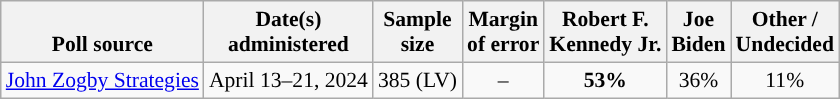<table class="wikitable sortable mw-datatable" style="font-size:90%;text-align:center;line-height:17px">
<tr valign=bottom>
<th>Poll source</th>
<th>Date(s)<br>administered</th>
<th>Sample<br>size</th>
<th>Margin<br>of error</th>
<th class="unsortable">Robert F.<br>Kennedy Jr.<br></th>
<th class="unsortable">Joe<br>Biden<br></th>
<th class="unsortable">Other /<br>Undecided</th>
</tr>
<tr>
<td style="text-align:left;"><a href='#'>John Zogby Strategies</a></td>
<td data-sort-value="2024-05-01">April 13–21, 2024</td>
<td>385 (LV)</td>
<td>–</td>
<td style="background-color:"><strong>53%</strong></td>
<td>36%</td>
<td>11%</td>
</tr>
</table>
